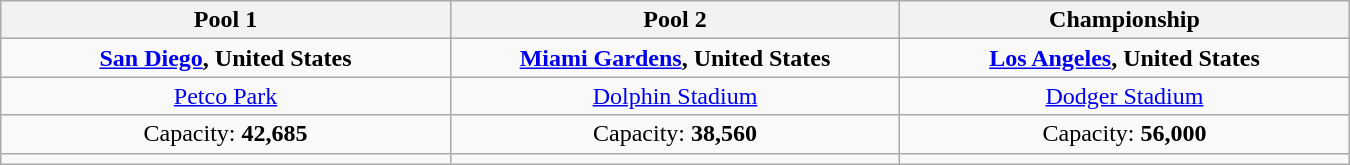<table class="wikitable" style="text-align:center" width=900>
<tr>
<th width=33%>Pool 1</th>
<th width=33%>Pool 2</th>
<th width=33%>Championship</th>
</tr>
<tr>
<td> <strong><a href='#'>San Diego</a>, United States</strong></td>
<td> <strong><a href='#'>Miami Gardens</a>, United States</strong></td>
<td> <strong><a href='#'>Los Angeles</a>, United States</strong></td>
</tr>
<tr>
<td><a href='#'>Petco Park</a></td>
<td><a href='#'>Dolphin Stadium</a></td>
<td><a href='#'>Dodger Stadium</a></td>
</tr>
<tr>
<td>Capacity: <strong>42,685</strong></td>
<td>Capacity: <strong>38,560</strong></td>
<td>Capacity: <strong>56,000</strong></td>
</tr>
<tr>
<td></td>
<td></td>
<td></td>
</tr>
</table>
